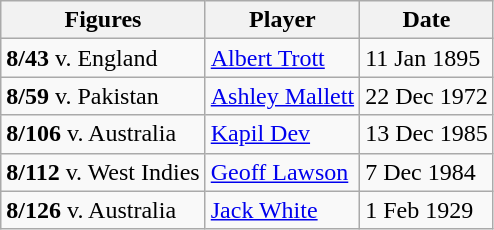<table class="wikitable">
<tr>
<th>Figures</th>
<th>Player</th>
<th>Date</th>
</tr>
<tr>
<td><strong>8/43</strong> v. England</td>
<td> <a href='#'>Albert Trott</a></td>
<td>11 Jan 1895</td>
</tr>
<tr>
<td><strong>8/59</strong> v. Pakistan</td>
<td> <a href='#'>Ashley Mallett</a></td>
<td>22 Dec 1972</td>
</tr>
<tr>
<td><strong>8/106</strong> v. Australia</td>
<td> <a href='#'>Kapil Dev</a></td>
<td>13 Dec 1985</td>
</tr>
<tr>
<td><strong>8/112</strong> v. West Indies</td>
<td> <a href='#'>Geoff Lawson</a></td>
<td>7 Dec 1984</td>
</tr>
<tr>
<td><strong>8/126</strong> v. Australia</td>
<td> <a href='#'>Jack White</a></td>
<td>1 Feb 1929</td>
</tr>
</table>
